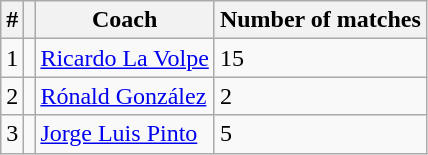<table class="wikitable">
<tr>
<th>#</th>
<th></th>
<th>Coach</th>
<th>Number of matches</th>
</tr>
<tr>
<td>1</td>
<td></td>
<td><a href='#'>Ricardo La Volpe</a></td>
<td>15</td>
</tr>
<tr>
<td>2</td>
<td></td>
<td><a href='#'>Rónald González</a></td>
<td>2</td>
</tr>
<tr>
<td>3</td>
<td></td>
<td><a href='#'>Jorge Luis Pinto</a></td>
<td>5</td>
</tr>
</table>
